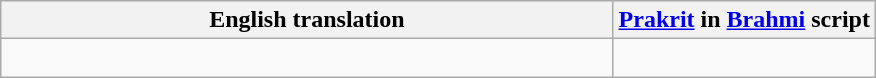<table class = "wikitable center">
<tr>
<th scope = "col" align=center>English translation</th>
<th><a href='#'>Prakrit</a> in <a href='#'>Brahmi</a> script</th>
</tr>
<tr>
<td align = left><br></td>
<td align = center width = "30%"></td>
</tr>
</table>
